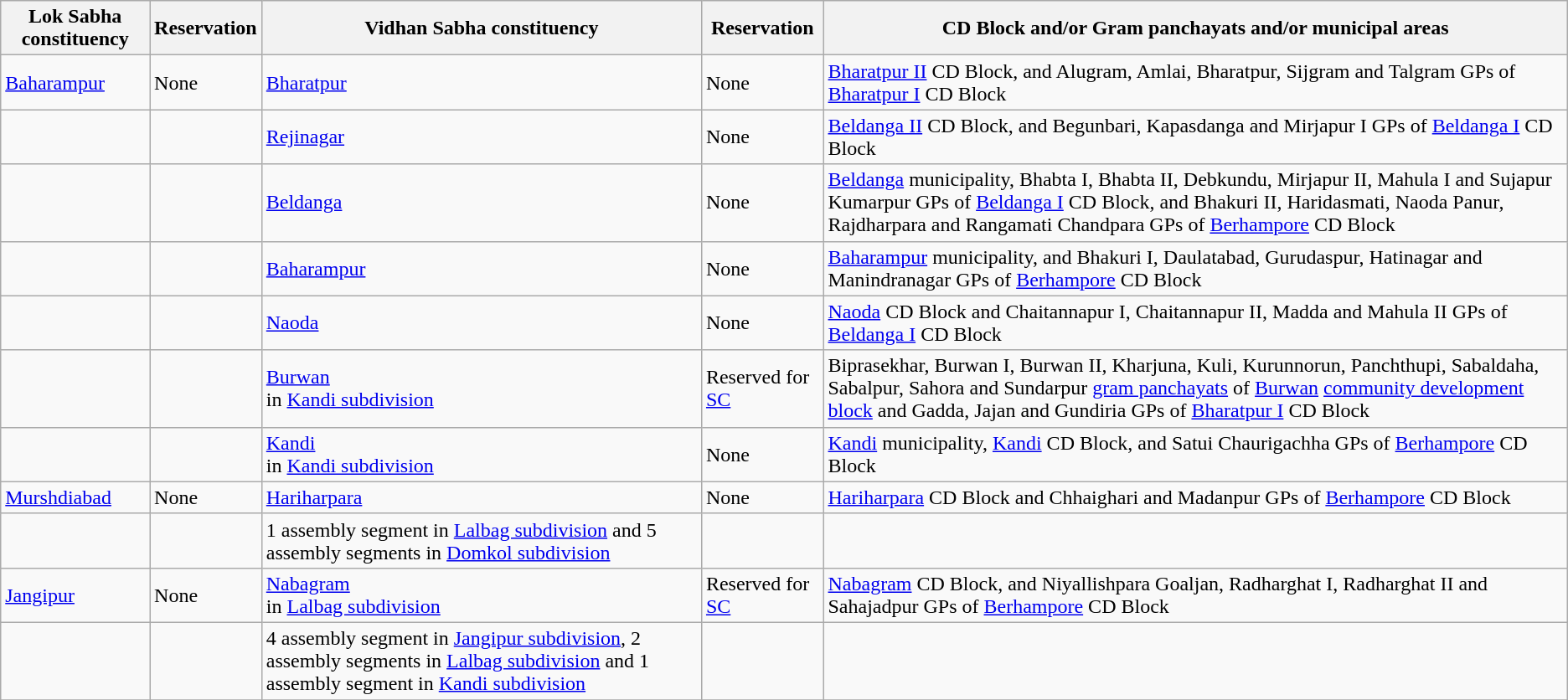<table class="wikitable sortable">
<tr>
<th>Lok Sabha constituency</th>
<th>Reservation</th>
<th>Vidhan Sabha constituency</th>
<th>Reservation</th>
<th>CD Block and/or Gram panchayats and/or municipal areas</th>
</tr>
<tr>
<td><a href='#'>Baharampur</a></td>
<td>None</td>
<td><a href='#'>Bharatpur</a></td>
<td>None</td>
<td><a href='#'>Bharatpur II</a> CD Block, and Alugram, Amlai, Bharatpur, Sijgram and Talgram GPs of <a href='#'>Bharatpur I</a> CD Block</td>
</tr>
<tr>
<td></td>
<td></td>
<td><a href='#'>Rejinagar</a></td>
<td>None</td>
<td><a href='#'>Beldanga II</a> CD Block, and Begunbari, Kapasdanga and Mirjapur I GPs of <a href='#'>Beldanga I</a> CD Block</td>
</tr>
<tr>
<td></td>
<td></td>
<td><a href='#'>Beldanga</a></td>
<td>None</td>
<td><a href='#'>Beldanga</a> municipality, Bhabta I, Bhabta II, Debkundu, Mirjapur II, Mahula I and Sujapur Kumarpur GPs of <a href='#'>Beldanga I</a> CD Block, and Bhakuri II, Haridasmati, Naoda Panur, Rajdharpara and Rangamati Chandpara GPs of <a href='#'>Berhampore</a> CD Block</td>
</tr>
<tr>
<td></td>
<td></td>
<td><a href='#'>Baharampur</a></td>
<td>None</td>
<td><a href='#'>Baharampur</a> municipality, and Bhakuri I, Daulatabad, Gurudaspur, Hatinagar and Manindranagar GPs of <a href='#'>Berhampore</a> CD Block</td>
</tr>
<tr>
<td></td>
<td></td>
<td><a href='#'>Naoda</a></td>
<td>None</td>
<td><a href='#'>Naoda</a> CD Block and Chaitannapur I, Chaitannapur II, Madda and Mahula II GPs of <a href='#'>Beldanga I</a> CD Block</td>
</tr>
<tr>
<td></td>
<td></td>
<td><a href='#'>Burwan</a><br> in <a href='#'>Kandi subdivision</a></td>
<td>Reserved for <a href='#'>SC</a></td>
<td>Biprasekhar, Burwan I, Burwan II, Kharjuna, Kuli, Kurunnorun, Panchthupi, Sabaldaha, Sabalpur, Sahora and Sundarpur <a href='#'>gram panchayats</a> of <a href='#'>Burwan</a> <a href='#'>community development block</a> and Gadda, Jajan and Gundiria GPs of <a href='#'>Bharatpur I</a> CD Block</td>
</tr>
<tr>
<td></td>
<td></td>
<td><a href='#'>Kandi</a><br> in <a href='#'>Kandi subdivision</a></td>
<td>None</td>
<td><a href='#'>Kandi</a> municipality, <a href='#'>Kandi</a> CD Block, and Satui Chaurigachha GPs of <a href='#'>Berhampore</a> CD Block</td>
</tr>
<tr>
<td><a href='#'>Murshdiabad</a></td>
<td>None</td>
<td><a href='#'>Hariharpara</a></td>
<td>None</td>
<td><a href='#'>Hariharpara</a> CD Block and Chhaighari and Madanpur GPs of <a href='#'>Berhampore</a> CD Block</td>
</tr>
<tr>
<td></td>
<td></td>
<td>1 assembly segment in <a href='#'>Lalbag subdivision</a> and 5 assembly segments in <a href='#'>Domkol subdivision</a></td>
<td></td>
<td></td>
</tr>
<tr>
<td><a href='#'>Jangipur</a></td>
<td>None</td>
<td><a href='#'>Nabagram</a><br>in <a href='#'>Lalbag subdivision</a></td>
<td>Reserved for <a href='#'>SC</a></td>
<td><a href='#'>Nabagram</a> CD Block, and Niyallishpara Goaljan, Radharghat I, Radharghat II and Sahajadpur GPs of <a href='#'>Berhampore</a> CD Block</td>
</tr>
<tr>
<td></td>
<td></td>
<td>4 assembly segment in <a href='#'>Jangipur subdivision</a>, 2 assembly segments in <a href='#'>Lalbag subdivision</a> and 1 assembly segment in <a href='#'>Kandi subdivision</a></td>
<td></td>
<td></td>
</tr>
<tr>
</tr>
</table>
